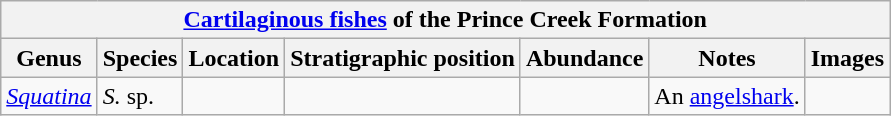<table class="wikitable">
<tr>
<th colspan="7"><a href='#'>Cartilaginous fishes</a> of the Prince Creek Formation</th>
</tr>
<tr>
<th>Genus</th>
<th>Species</th>
<th>Location</th>
<th>Stratigraphic position</th>
<th>Abundance</th>
<th>Notes</th>
<th>Images</th>
</tr>
<tr>
<td><em><a href='#'>Squatina</a></em></td>
<td><em>S.</em> sp.</td>
<td></td>
<td></td>
<td></td>
<td>An <a href='#'>angelshark</a>.</td>
<td></td>
</tr>
</table>
